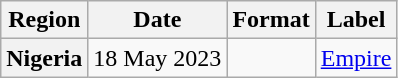<table class="wikitable plainrowheaders">
<tr>
<th scope="col">Region</th>
<th scope="col">Date</th>
<th scope="col">Format</th>
<th scope="col">Label</th>
</tr>
<tr>
<th scope="row">Nigeria</th>
<td>18 May 2023</td>
<td></td>
<td><a href='#'>Empire</a></td>
</tr>
</table>
